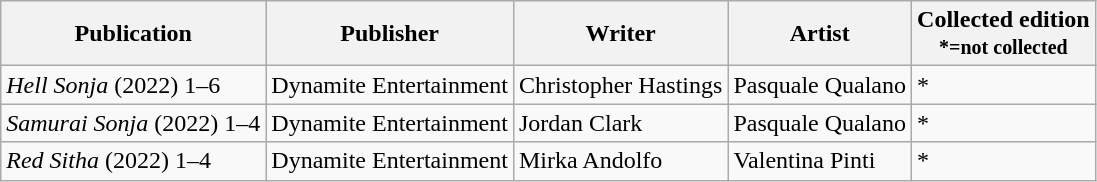<table class="wikitable">
<tr>
<th>Publication</th>
<th>Publisher</th>
<th>Writer</th>
<th>Artist</th>
<th>Collected edition<br><small><strong>*=not collected</strong></small></th>
</tr>
<tr>
<td><em>Hell Sonja</em> (2022) 1–6</td>
<td>Dynamite Entertainment</td>
<td>Christopher Hastings</td>
<td>Pasquale Qualano</td>
<td>*</td>
</tr>
<tr>
<td><em>Samurai Sonja</em> (2022) 1–4</td>
<td>Dynamite Entertainment</td>
<td>Jordan Clark</td>
<td>Pasquale Qualano</td>
<td>*</td>
</tr>
<tr>
<td><em>Red Sitha</em> (2022) 1–4</td>
<td>Dynamite Entertainment</td>
<td>Mirka Andolfo</td>
<td>Valentina Pinti</td>
<td>*</td>
</tr>
</table>
